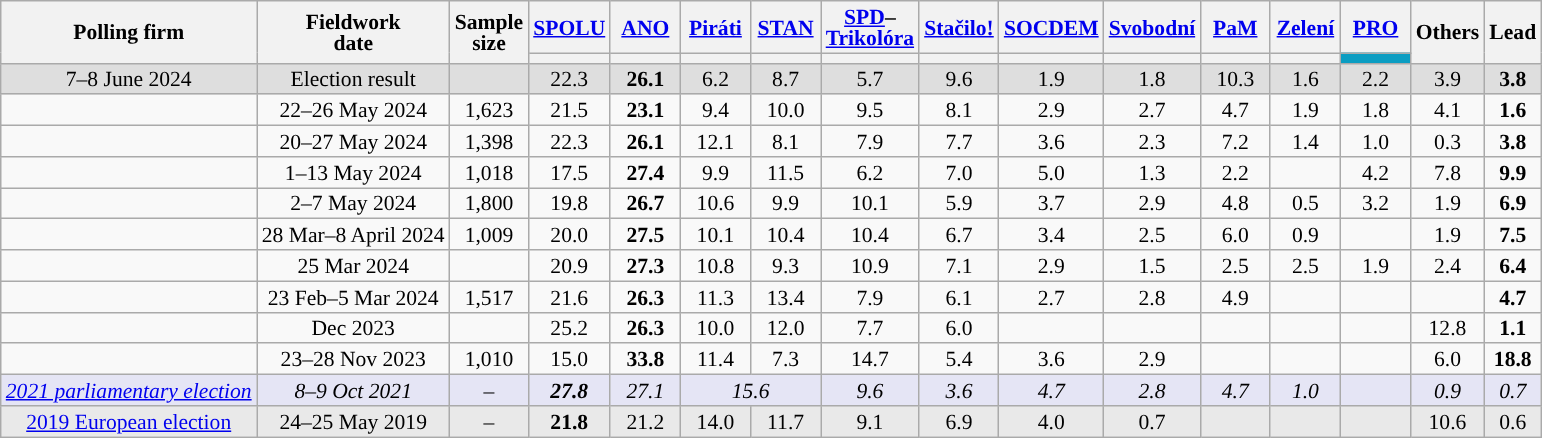<table class="wikitable mw-collapsible sortable" style="text-align:center;font-size:90%;line-height:14px;">
<tr>
<th rowspan="2">Polling firm</th>
<th rowspan="2">Fieldwork<br>date</th>
<th rowspan="2">Sample<br>size</th>
<th class="unsortable" style="width:40px;"><a href='#'>SPOLU</a><br></th>
<th class="unsortable" style="width:40px;"><a href='#'>ANO</a><br></th>
<th class="unsortable" style="width:40px;"><a href='#'>Piráti</a><br></th>
<th class="unsortable" style="width:40px;"><a href='#'>STAN</a><br></th>
<th class="unsortable" style="width:40px;"><a href='#'>SPD</a>–<br><a href='#'>Trikolóra</a><br></th>
<th class="unsortable" style="width:40px;"><a href='#'>Stačilo!</a><br></th>
<th class="unsortable" style="width:40px;"><a href='#'>SOCDEM</a><br></th>
<th class="unsortable" style="width:40px;"><a href='#'>Svobodní</a><br></th>
<th class="unsortable" style="width:40px;"><a href='#'>PaM</a><br></th>
<th class="unsortable" style="width:40px;"><a href='#'>Zelení</a><br></th>
<th class="unsortable" style="width:40px;"><a href='#'>PRO</a><br></th>
<th rowspan="2" style="width:40px;">Others</th>
<th rowspan="2" style="width:25px;">Lead</th>
</tr>
<tr>
<th class="unsortable" style="color:inherit;background:"></th>
<th class="unsortable" style="color:inherit;background:"></th>
<th class="unsortable" style="color:inherit;background:"></th>
<th class="unsortable" style="color:inherit;background:"></th>
<th class="unsortable" style="color:inherit;background:"></th>
<th class="unsortable" style="color:inherit;background:"></th>
<th class="unsortable" style="color:inherit;background:"></th>
<th class="unsortable" style="color:inherit;background:"></th>
<th class="unsortable" style="color:inherit;background:"></th>
<th class="unsortable" style="color:inherit;background:"></th>
<th style="color:inherit;background:#0B9DC2;"></th>
</tr>
<tr style="background-color:#DEDEDE;">
<td data-sort-value="2024-06-08">7–8 June 2024</td>
<td>Election result</td>
<td></td>
<td>22.3<br></td>
<td><strong>26.1</strong><br></td>
<td>6.2<br></td>
<td>8.7<br></td>
<td>5.7<br></td>
<td>9.6<br></td>
<td>1.9<br></td>
<td>1.8<br></td>
<td>10.3<br></td>
<td>1.6<br></td>
<td>2.2<br></td>
<td>3.9<br></td>
<td style="background:"><strong>3.8</strong></td>
</tr>
<tr>
<td></td>
<td data-sort-value="2024-03-28">22–26 May 2024</td>
<td>1,623</td>
<td>21.5<br></td>
<td><strong>23.1</strong><br></td>
<td>9.4<br></td>
<td>10.0<br></td>
<td>9.5<br></td>
<td>8.1<br></td>
<td>2.9<br></td>
<td>2.7<br></td>
<td>4.7<br></td>
<td>1.9<br></td>
<td>1.8<br></td>
<td>4.1<br></td>
<td style="background:"><strong>1.6</strong></td>
</tr>
<tr>
<td></td>
<td data-sort-value="2024-03-28">20–27 May 2024</td>
<td>1,398</td>
<td>22.3<br></td>
<td><strong>26.1</strong><br></td>
<td>12.1<br></td>
<td>8.1<br></td>
<td>7.9<br></td>
<td>7.7<br></td>
<td>3.6<br></td>
<td>2.3<br></td>
<td>7.2<br></td>
<td>1.4<br></td>
<td>1.0<br></td>
<td>0.3<br></td>
<td style="background:"><strong>3.8</strong></td>
</tr>
<tr>
<td></td>
<td data-sort-value="2024-03-28">1–13 May 2024</td>
<td>1,018</td>
<td>17.5<br></td>
<td><strong>27.4</strong><br></td>
<td>9.9<br></td>
<td>11.5<br></td>
<td>6.2<br></td>
<td>7.0<br></td>
<td>5.0<br></td>
<td>1.3<br></td>
<td>2.2<br></td>
<td></td>
<td>4.2<br></td>
<td>7.8<br></td>
<td style="background:"><strong>9.9</strong></td>
</tr>
<tr>
<td></td>
<td data-sort-value="2024-03-28">2–7 May 2024</td>
<td>1,800</td>
<td>19.8<br></td>
<td><strong>26.7</strong><br></td>
<td>10.6<br></td>
<td>9.9<br></td>
<td>10.1<br></td>
<td>5.9<br></td>
<td>3.7<br></td>
<td>2.9<br></td>
<td>4.8<br></td>
<td>0.5<br></td>
<td>3.2<br></td>
<td>1.9<br></td>
<td style="background:"><strong>6.9</strong></td>
</tr>
<tr>
<td></td>
<td data-sort-value="2024-03-28">28 Mar–8 April 2024</td>
<td>1,009</td>
<td>20.0<br></td>
<td><strong>27.5</strong><br></td>
<td>10.1<br></td>
<td>10.4<br></td>
<td>10.4<br></td>
<td>6.7<br></td>
<td>3.4<br></td>
<td>2.5<br></td>
<td>6.0<br></td>
<td>0.9<br></td>
<td></td>
<td>1.9<br></td>
<td style="background:"><strong>7.5</strong></td>
</tr>
<tr>
<td></td>
<td data-sort-value="2024-03-25">25 Mar 2024</td>
<td></td>
<td>20.9</td>
<td><strong>27.3</strong></td>
<td>10.8</td>
<td>9.3</td>
<td>10.9</td>
<td>7.1</td>
<td>2.9</td>
<td>1.5</td>
<td>2.5</td>
<td>2.5</td>
<td>1.9</td>
<td>2.4</td>
<td style="background:"><strong>6.4</strong></td>
</tr>
<tr>
<td></td>
<td data-sort-value="2024-03-05">23 Feb–5 Mar 2024</td>
<td>1,517</td>
<td>21.6</td>
<td><strong>26.3</strong></td>
<td>11.3</td>
<td>13.4</td>
<td>7.9</td>
<td>6.1</td>
<td>2.7</td>
<td>2.8</td>
<td>4.9</td>
<td></td>
<td></td>
<td></td>
<td style="background:"><strong>4.7</strong></td>
</tr>
<tr>
<td></td>
<td data-sort-value="2023-12-07">Dec 2023</td>
<td></td>
<td>25.2</td>
<td><strong>26.3</strong></td>
<td>10.0</td>
<td>12.0</td>
<td>7.7</td>
<td>6.0</td>
<td></td>
<td></td>
<td></td>
<td></td>
<td></td>
<td>12.8</td>
<td style="background:"><strong>1.1</strong></td>
</tr>
<tr>
<td></td>
<td data-sort-value="2023-11-23">23–28 Nov 2023</td>
<td>1,010</td>
<td>15.0</td>
<td><strong>33.8</strong></td>
<td>11.4</td>
<td>7.3</td>
<td>14.7</td>
<td>5.4</td>
<td>3.6</td>
<td>2.9</td>
<td></td>
<td></td>
<td></td>
<td>6.0</td>
<td style="background:"><strong>18.8</strong></td>
</tr>
<tr style="background:#E5E5F5;font-style:italic;">
<td><a href='#'>2021 parliamentary election</a></td>
<td data-sort-value="2021-09-26">8–9 Oct 2021</td>
<td>–</td>
<td><strong>27.8</strong></td>
<td>27.1</td>
<td colspan=2>15.6</td>
<td>9.6</td>
<td>3.6</td>
<td>4.7</td>
<td>2.8</td>
<td>4.7</td>
<td>1.0</td>
<td></td>
<td>0.9</td>
<td style="background:">0.7</td>
</tr>
<tr style="background:#E9E9E9;">
<td><a href='#'>2019 European election</a></td>
<td data-sort-value="2019-05-25">24–25 May 2019</td>
<td>–</td>
<td><strong>21.8</strong></td>
<td>21.2</td>
<td>14.0</td>
<td>11.7</td>
<td>9.1</td>
<td>6.9</td>
<td>4.0</td>
<td>0.7</td>
<td></td>
<td></td>
<td></td>
<td>10.6</td>
<td style="background:">0.6</td>
</tr>
</table>
